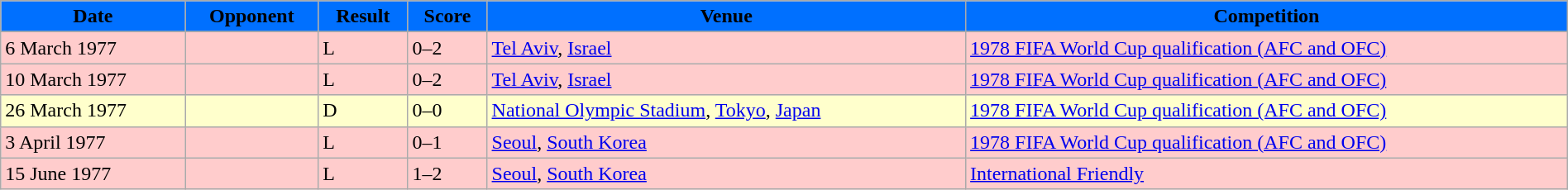<table width=100% class="wikitable">
<tr>
<th style="background:#0070FF;"><span>Date</span></th>
<th style="background:#0070FF;"><span>Opponent</span></th>
<th style="background:#0070FF;"><span>Result</span></th>
<th style="background:#0070FF;"><span>Score</span></th>
<th style="background:#0070FF;"><span>Venue</span></th>
<th style="background:#0070FF;"><span>Competition</span></th>
</tr>
<tr>
</tr>
<tr style="background:#fcc;">
<td>6 March 1977</td>
<td></td>
<td>L</td>
<td>0–2</td>
<td> <a href='#'>Tel Aviv</a>, <a href='#'>Israel</a></td>
<td><a href='#'>1978 FIFA World Cup qualification (AFC and OFC)</a></td>
</tr>
<tr style="background:#fcc;">
<td>10 March 1977</td>
<td></td>
<td>L</td>
<td>0–2</td>
<td> <a href='#'>Tel Aviv</a>, <a href='#'>Israel</a></td>
<td><a href='#'>1978 FIFA World Cup qualification (AFC and OFC)</a></td>
</tr>
<tr style="background:#ffc;">
<td>26 March 1977</td>
<td></td>
<td>D</td>
<td>0–0</td>
<td> <a href='#'>National Olympic Stadium</a>, <a href='#'>Tokyo</a>, <a href='#'>Japan</a></td>
<td><a href='#'>1978 FIFA World Cup qualification (AFC and OFC)</a></td>
</tr>
<tr style="background:#fcc;">
<td>3 April 1977</td>
<td></td>
<td>L</td>
<td>0–1</td>
<td> <a href='#'>Seoul</a>, <a href='#'>South Korea</a></td>
<td><a href='#'>1978 FIFA World Cup qualification (AFC and OFC)</a></td>
</tr>
<tr style="background:#fcc;">
<td>15 June 1977</td>
<td></td>
<td>L</td>
<td>1–2</td>
<td> <a href='#'>Seoul</a>, <a href='#'>South Korea</a></td>
<td><a href='#'>International Friendly</a></td>
</tr>
</table>
